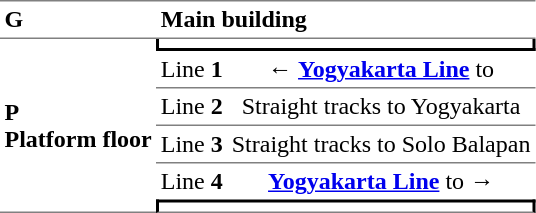<table cellspacing="0" cellpadding="3">
<tr>
<td style="border-top:solid 1px gray;border-bottom:solid 1px gray;"><strong>G</strong></td>
<td style="border-top:solid 1px gray;border-bottom:solid 1px gray;" colspan="2"><strong>Main building</strong></td>
</tr>
<tr>
<td style="border-bottom:solid 1px gray;" rowspan="6"><strong>P</strong><br><strong>Platform floor</strong></td>
<td style="border-bottom:solid 2px black;border-left:solid 2px black;border-right:solid 2px black;text-align:center" colspan="2"></td>
</tr>
<tr>
<td>Line <strong>1</strong></td>
<td style="text-align:center">←   <strong><a href='#'>Yogyakarta Line</a></strong> to </td>
</tr>
<tr>
<td style="border-top:solid 1px gray;">Line <strong>2</strong></td>
<td style="border-top:solid 1px gray;text-align:center">Straight tracks to Yogyakarta</td>
</tr>
<tr>
<td style="border-top:solid 1px gray;">Line <strong>3</strong></td>
<td style="border-top:solid 1px gray;text-align:center">Straight tracks to Solo Balapan</td>
</tr>
<tr>
<td style="border-top:solid 1px gray;">Line <strong>4</strong></td>
<td style="border-top:solid 1px gray;text-align:center"> <strong><a href='#'>Yogyakarta Line</a></strong> to   →</td>
</tr>
<tr>
<td colspan="2" style="border-top:solid 2px black;border-bottom:solid 1px gray;border-left:solid 2px black;border-right:solid 2px black;text-align:center"></td>
</tr>
<tr>
</tr>
</table>
